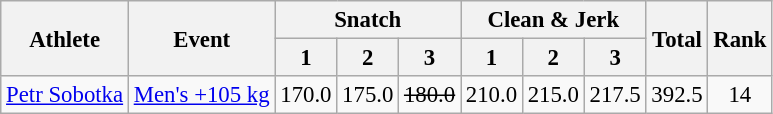<table class=wikitable style="font-size:95%">
<tr>
<th rowspan="2">Athlete</th>
<th rowspan="2">Event</th>
<th colspan="3">Snatch</th>
<th colspan="3">Clean & Jerk</th>
<th rowspan="2">Total</th>
<th rowspan="2">Rank</th>
</tr>
<tr>
<th>1</th>
<th>2</th>
<th>3</th>
<th>1</th>
<th>2</th>
<th>3</th>
</tr>
<tr align=center>
<td align=left><a href='#'>Petr Sobotka</a></td>
<td align=left><a href='#'>Men's +105 kg</a></td>
<td>170.0</td>
<td>175.0</td>
<td><s>180.0</s></td>
<td>210.0</td>
<td>215.0</td>
<td>217.5</td>
<td>392.5</td>
<td>14</td>
</tr>
</table>
